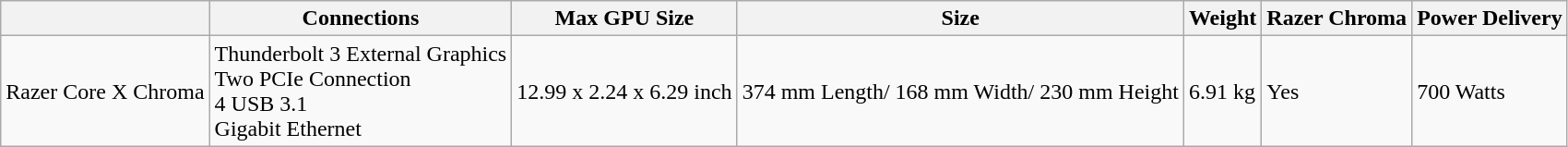<table class="wikitable">
<tr>
<th></th>
<th>Connections</th>
<th>Max GPU Size</th>
<th>Size</th>
<th>Weight</th>
<th>Razer Chroma</th>
<th>Power Delivery</th>
</tr>
<tr>
<td>Razer Core X Chroma</td>
<td>Thunderbolt 3 External Graphics<br>Two PCIe Connection<br>4 USB 3.1<br>Gigabit Ethernet</td>
<td>12.99 x 2.24 x 6.29 inch</td>
<td>374 mm Length/ 168 mm Width/ 230 mm Height</td>
<td>6.91 kg</td>
<td>Yes</td>
<td>700 Watts</td>
</tr>
</table>
